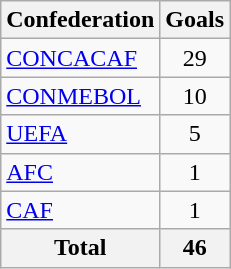<table class="wikitable sortable" style="text-align:center">
<tr>
<th scope="col">Confederation</th>
<th scope="col">Goals</th>
</tr>
<tr>
<td style="text-align:left"><a href='#'>CONCACAF</a></td>
<td>29</td>
</tr>
<tr>
<td style="text-align:left"><a href='#'>CONMEBOL</a></td>
<td>10</td>
</tr>
<tr>
<td style="text-align:left"><a href='#'>UEFA</a></td>
<td>5</td>
</tr>
<tr>
<td style="text-align:left"><a href='#'>AFC</a></td>
<td>1</td>
</tr>
<tr>
<td style="text-align:left"><a href='#'>CAF</a></td>
<td>1</td>
</tr>
<tr>
<th>Total</th>
<th>46</th>
</tr>
</table>
